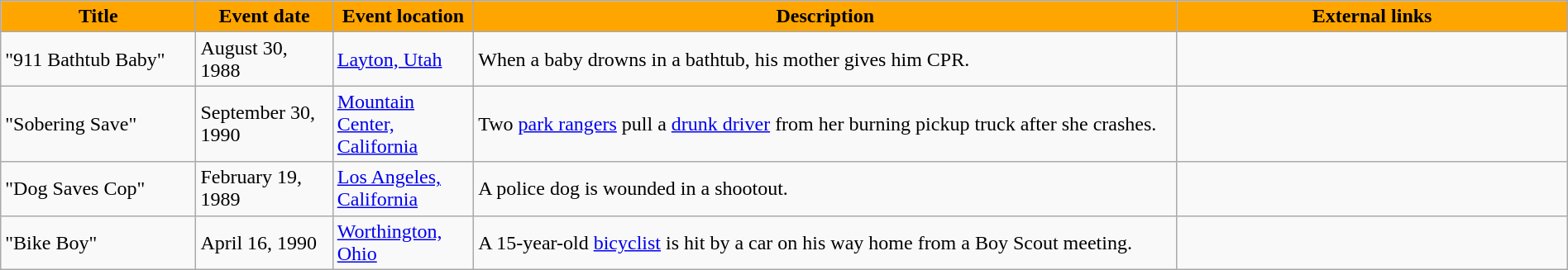<table class="wikitable" style="width: 100%;">
<tr>
<th style="background: #FFA500; color: #000000; width: 10%;">Title</th>
<th style="background: #FFA500; color: #000000; width: 7%;">Event date</th>
<th style="background: #FFA500; color: #000000; width: 7%;">Event location</th>
<th style="background: #FFA500; color: #000000; width: 36%;">Description</th>
<th style="background: #FFA500; color: #000000; width: 20%;">External links</th>
</tr>
<tr>
<td>"911 Bathtub Baby"</td>
<td>August 30, 1988</td>
<td><a href='#'>Layton, Utah</a></td>
<td>When a baby drowns in a bathtub, his mother gives him CPR.</td>
<td><br></td>
</tr>
<tr>
<td>"Sobering Save"</td>
<td>September 30, 1990</td>
<td><a href='#'>Mountain Center, California</a></td>
<td>Two <a href='#'>park rangers</a> pull a <a href='#'>drunk driver</a> from her burning pickup truck after she crashes.</td>
<td></td>
</tr>
<tr>
<td>"Dog Saves Cop"</td>
<td>February 19, 1989</td>
<td><a href='#'>Los Angeles, California</a></td>
<td>A police dog is wounded in a shootout.</td>
<td></td>
</tr>
<tr>
<td>"Bike Boy"</td>
<td>April 16, 1990</td>
<td><a href='#'>Worthington, Ohio</a></td>
<td>A 15-year-old <a href='#'>bicyclist</a> is hit by a car on his way home from a Boy Scout meeting.</td>
<td></td>
</tr>
</table>
